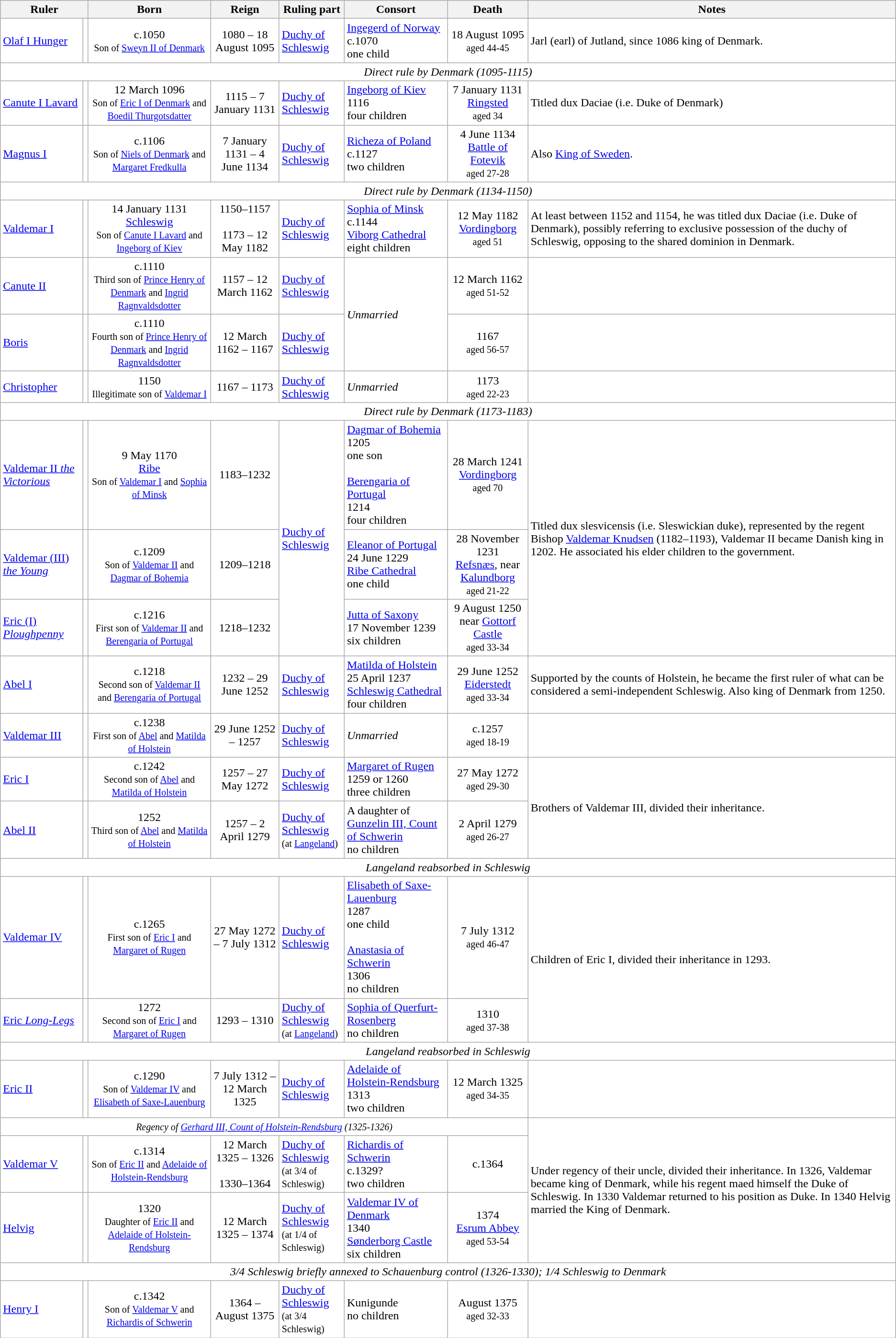<table class="wikitable">
<tr>
<th colspan=2>Ruler</th>
<th>Born</th>
<th>Reign</th>
<th>Ruling part</th>
<th>Consort</th>
<th>Death</th>
<th>Notes</th>
</tr>
<tr style="background:#fff;">
<td><a href='#'>Olaf I Hunger</a></td>
<td></td>
<td align=center>c.1050<br><small>Son of <a href='#'>Sweyn II of Denmark</a></small></td>
<td align=center>1080 – 18 August 1095</td>
<td><a href='#'>Duchy of Schleswig</a></td>
<td><a href='#'>Ingegerd of Norway</a><br>c.1070<br>one child</td>
<td align=center>18 August 1095<br><small>aged 44-45</small></td>
<td>Jarl (earl) of Jutland, since 1086 king of Denmark.</td>
</tr>
<tr style="background:#fff;">
<td align=center colspan=8><em>Direct rule by Denmark (1095-1115)</em></td>
</tr>
<tr style="background:#fff;">
<td><a href='#'>Canute I Lavard</a></td>
<td></td>
<td align=center>12 March 1096<br><small>Son of <a href='#'>Eric I of Denmark</a> and <a href='#'>Boedil Thurgotsdatter</a></small></td>
<td align=center>1115 – 7 January 1131</td>
<td><a href='#'>Duchy of Schleswig</a></td>
<td><a href='#'>Ingeborg of Kiev</a><br>1116<br>four children</td>
<td align=center>7 January 1131<br><a href='#'>Ringsted</a><br><small>aged 34</small></td>
<td>Titled dux Daciae (i.e. Duke of Denmark)</td>
</tr>
<tr style="background:#fff;">
<td><a href='#'>Magnus I</a></td>
<td></td>
<td align=center>c.1106<br><small>Son of <a href='#'>Niels of Denmark</a> and <a href='#'>Margaret Fredkulla</a></small></td>
<td align=center>7 January 1131 – 4 June 1134</td>
<td><a href='#'>Duchy of Schleswig</a></td>
<td><a href='#'>Richeza of Poland</a><br>c.1127<br>two children</td>
<td align=center>4 June 1134<br><a href='#'>Battle of Fotevik</a><br><small>aged 27-28</small></td>
<td>Also <a href='#'>King of Sweden</a>.</td>
</tr>
<tr style="background:#fff;">
<td align=center colspan=8><em>Direct rule by Denmark (1134-1150)</em></td>
</tr>
<tr style="background:#fff;">
<td><a href='#'>Valdemar I</a></td>
<td></td>
<td align=center>14 January 1131<br><a href='#'>Schleswig</a><br><small>Son of <a href='#'>Canute I Lavard</a> and <a href='#'>Ingeborg of Kiev</a></small></td>
<td align=center>1150–1157<br><br>1173 – 12 May 1182</td>
<td><a href='#'>Duchy of Schleswig</a></td>
<td><a href='#'>Sophia of Minsk</a><br>c.1144<br><a href='#'>Viborg Cathedral</a><br>eight children</td>
<td align=center>12 May 1182<br><a href='#'>Vordingborg</a><br><small>aged 51</small></td>
<td>At least between 1152 and 1154, he was titled dux Daciae (i.e. Duke of Denmark), possibly referring to exclusive possession of the duchy of Schleswig, opposing to the shared dominion in Denmark.</td>
</tr>
<tr style="background:#fff;">
<td><a href='#'>Canute II</a></td>
<td></td>
<td align=center>c.1110<br><small>Third son of <a href='#'>Prince Henry of Denmark</a> and <a href='#'>Ingrid Ragnvaldsdotter</a></small></td>
<td align=center>1157 – 12 March 1162</td>
<td><a href='#'>Duchy of Schleswig</a></td>
<td rowspan="2"><em>Unmarried</em></td>
<td align=center>12 March 1162<br><small>aged 51-52</small></td>
<td></td>
</tr>
<tr style="background:#fff;">
<td><a href='#'>Boris</a></td>
<td></td>
<td align=center>c.1110<br><small>Fourth son of <a href='#'>Prince Henry of Denmark</a> and <a href='#'>Ingrid Ragnvaldsdotter</a></small></td>
<td align=center>12 March 1162 – 1167</td>
<td><a href='#'>Duchy of Schleswig</a></td>
<td align=center>1167<br><small>aged 56-57</small></td>
<td></td>
</tr>
<tr style="background:#fff;">
<td><a href='#'>Christopher</a></td>
<td></td>
<td align=center>1150<br><small>Illegitimate son of <a href='#'>Valdemar I</a></small></td>
<td align=center>1167 – 1173</td>
<td><a href='#'>Duchy of Schleswig</a></td>
<td><em>Unmarried</em></td>
<td align=center>1173<br><small>aged 22-23</small></td>
<td></td>
</tr>
<tr style="background:#fff;">
<td align=center colspan=8><em>Direct rule by Denmark (1173-1183)</em></td>
</tr>
<tr style="background:#fff;">
<td><a href='#'>Valdemar II <em>the Victorious</em></a></td>
<td></td>
<td align=center>9 May 1170<br><a href='#'>Ribe</a><br><small>Son of <a href='#'>Valdemar I</a> and <a href='#'>Sophia of Minsk</a></small></td>
<td align=center>1183–1232</td>
<td rowspan="3"><a href='#'>Duchy of Schleswig</a></td>
<td><a href='#'>Dagmar of Bohemia</a><br>1205<br>one son<br><br><a href='#'>Berengaria of Portugal</a><br>1214<br>four children</td>
<td align=center>28 March 1241<br><a href='#'>Vordingborg</a><br><small>aged 70</small></td>
<td rowspan="3">Titled dux slesvicensis (i.e. Sleswickian duke), represented by the regent Bishop <a href='#'>Valdemar Knudsen</a> (1182–1193), Valdemar II became Danish king in 1202. He associated his elder children to the government.</td>
</tr>
<tr style="background:#fff;">
<td><a href='#'>Valdemar (III) <em>the Young</em></a></td>
<td></td>
<td align=center>c.1209<br><small>Son of <a href='#'>Valdemar II</a> and <a href='#'>Dagmar of Bohemia</a></small></td>
<td align=center>1209–1218</td>
<td><a href='#'>Eleanor of Portugal</a><br>24 June 1229<br><a href='#'>Ribe Cathedral</a><br>one child</td>
<td align=center>28 November 1231<br><a href='#'>Refsnæs</a>, near <a href='#'>Kalundborg</a><br><small>aged 21-22</small></td>
</tr>
<tr style="background:#fff;">
<td><a href='#'>Eric (I) <em>Ploughpenny</em></a></td>
<td></td>
<td align=center>c.1216<br><small>First son of <a href='#'>Valdemar II</a> and <a href='#'>Berengaria of Portugal</a></small></td>
<td align=center>1218–1232</td>
<td><a href='#'>Jutta of Saxony</a><br>17 November 1239<br>six children</td>
<td align=center>9 August 1250<br>near <a href='#'>Gottorf Castle</a><br><small>aged 33-34</small></td>
</tr>
<tr style="background:#fff;">
<td><a href='#'>Abel I</a></td>
<td></td>
<td align=center>c.1218<br><small>Second son of <a href='#'>Valdemar II</a> and <a href='#'>Berengaria of Portugal</a></small></td>
<td align=center>1232 – 29 June 1252</td>
<td><a href='#'>Duchy of Schleswig</a></td>
<td><a href='#'>Matilda of Holstein</a><br>25 April 1237<br><a href='#'>Schleswig Cathedral</a><br>four children</td>
<td align=center>29 June 1252<br><a href='#'>Eiderstedt</a><br><small>aged 33-34</small></td>
<td>Supported by the counts of Holstein, he became the first ruler of what can be considered a semi-independent Schleswig. Also king of Denmark from 1250.</td>
</tr>
<tr style="background:#fff;">
<td><a href='#'>Valdemar III</a></td>
<td></td>
<td align=center>c.1238<br><small>First son of <a href='#'>Abel</a> and <a href='#'>Matilda of Holstein</a></small></td>
<td align=center>29 June 1252 – 1257</td>
<td><a href='#'>Duchy of Schleswig</a></td>
<td><em>Unmarried</em></td>
<td align=center>c.1257<br><small>aged 18-19</small></td>
<td></td>
</tr>
<tr style="background:#fff;">
<td><a href='#'>Eric I</a></td>
<td></td>
<td align=center>c.1242<br><small>Second son of <a href='#'>Abel</a> and <a href='#'>Matilda of Holstein</a></small></td>
<td align=center>1257 – 27 May 1272</td>
<td><a href='#'>Duchy of Schleswig</a></td>
<td><a href='#'>Margaret of Rugen</a><br>1259 or 1260<br>three children</td>
<td align=center>27 May 1272<br><small>aged 29-30</small></td>
<td rowspan="2">Brothers of Valdemar III, divided their inheritance.</td>
</tr>
<tr style="background:#fff;">
<td><a href='#'>Abel II</a></td>
<td></td>
<td align=center>1252<br><small>Third son of <a href='#'>Abel</a> and <a href='#'>Matilda of Holstein</a></small></td>
<td align=center>1257 – 2 April 1279</td>
<td><a href='#'>Duchy of Schleswig</a><br><small>(at <a href='#'>Langeland</a>)</small></td>
<td>A daughter of <a href='#'>Gunzelin III, Count of Schwerin</a><br>no children</td>
<td align=center>2 April 1279<br><small>aged 26-27</small></td>
</tr>
<tr style="background:#fff;">
<td align="center" colspan="8"><em>Langeland reabsorbed in Schleswig</em></td>
</tr>
<tr style="background:#fff;">
<td><a href='#'>Valdemar IV</a></td>
<td></td>
<td align=center>c.1265<br><small>First son of <a href='#'>Eric I</a> and <a href='#'>Margaret of Rugen</a></small></td>
<td align=center>27 May 1272 – 7 July 1312</td>
<td><a href='#'>Duchy of Schleswig</a></td>
<td><a href='#'>Elisabeth of Saxe-Lauenburg</a><br>1287<br>one child<br><br><a href='#'>Anastasia of Schwerin</a><br>1306<br>no children</td>
<td align=center>7 July 1312<br><small>aged 46-47</small></td>
<td rowspan="2">Children of Eric I, divided their inheritance in 1293.</td>
</tr>
<tr style="background:#fff;">
<td><a href='#'>Eric <em>Long-Legs</em></a></td>
<td></td>
<td align=center>1272<br><small>Second son of <a href='#'>Eric I</a> and <a href='#'>Margaret of Rugen</a></small></td>
<td align=center>1293 – 1310</td>
<td><a href='#'>Duchy of Schleswig</a><br><small>(at <a href='#'>Langeland</a>)</small></td>
<td><a href='#'>Sophia of Querfurt-Rosenberg</a><br>no children</td>
<td align=center>1310<br><small>aged 37-38</small></td>
</tr>
<tr style="background:#fff;">
<td align="center" colspan="8"><em>Langeland reabsorbed in Schleswig</em></td>
</tr>
<tr style="background:#fff;">
<td><a href='#'>Eric II</a></td>
<td></td>
<td align=center>c.1290<br><small>Son of <a href='#'>Valdemar IV</a> and <a href='#'>Elisabeth of Saxe-Lauenburg</a></small></td>
<td align=center>7 July 1312 – 12 March 1325</td>
<td><a href='#'>Duchy of Schleswig</a></td>
<td><a href='#'>Adelaide of Holstein-Rendsburg</a><br>1313<br>two children</td>
<td align=center>12 March 1325<br><small>aged 34-35</small></td>
<td></td>
</tr>
<tr style="background:#fff;">
<td align="center"colspan="7"><small><em>Regency of <a href='#'>Gerhard III, Count of Holstein-Rendsburg</a> (1325-1326)</em></small></td>
<td rowspan="3">Under regency of their uncle, divided their inheritance. In 1326, Valdemar became king of Denmark, while his regent maed himself the Duke of Schleswig. In 1330 Valdemar returned to his position as Duke. In 1340 Helvig married the King of Denmark.</td>
</tr>
<tr style="background:#fff;">
<td><a href='#'>Valdemar V</a></td>
<td></td>
<td align=center>c.1314<br><small>Son of <a href='#'>Eric II</a> and <a href='#'>Adelaide of Holstein-Rendsburg</a></small></td>
<td align=center>12 March 1325 – 1326<br><br>1330–1364</td>
<td><a href='#'>Duchy of Schleswig</a><br><small>(at 3/4 of Schleswig)</small></td>
<td><a href='#'>Richardis of Schwerin</a><br>c.1329?<br>two children</td>
<td align=center>c.1364</td>
</tr>
<tr style="background:#fff;">
<td><a href='#'>Helvig</a></td>
<td></td>
<td align=center>1320<br><small>Daughter of <a href='#'>Eric II</a> and <a href='#'>Adelaide of Holstein-Rendsburg</a></small></td>
<td align=center>12 March 1325 – 1374</td>
<td><a href='#'>Duchy of Schleswig</a><br><small>(at 1/4 of Schleswig)</small></td>
<td><a href='#'>Valdemar IV of Denmark</a><br>1340<br><a href='#'>Sønderborg Castle</a><br>six children</td>
<td align=center>1374<br><a href='#'>Esrum Abbey</a><br><small>aged 53-54</small></td>
</tr>
<tr style="background:#fff;">
<td align="center" colspan="8"><em>3/4 Schleswig briefly annexed to Schauenburg control (1326-1330); 1/4 Schleswig to Denmark</em></td>
</tr>
<tr style="background:#fff;">
<td><a href='#'>Henry I</a></td>
<td></td>
<td align=center>c.1342<br><small>Son of <a href='#'>Valdemar V</a> and <a href='#'>Richardis of Schwerin</a></small></td>
<td align=center>1364 – August 1375</td>
<td><a href='#'>Duchy of Schleswig</a><br><small>(at 3/4 Schleswig)</small></td>
<td>Kunigunde<br>no children</td>
<td align=center>August 1375<br><small>aged 32-33</small></td>
<td></td>
</tr>
</table>
